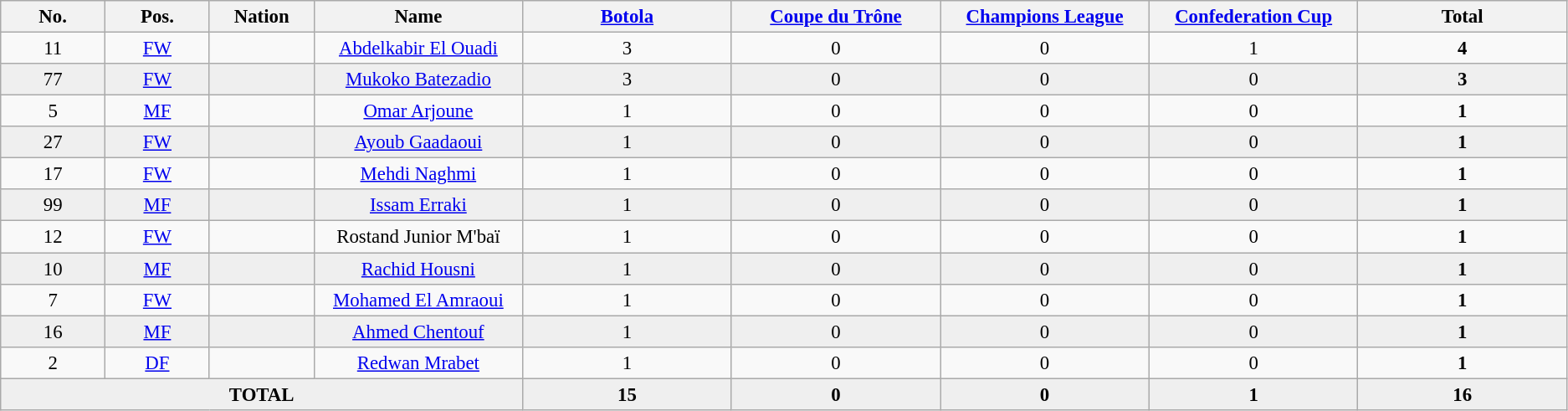<table class="wikitable sortable" style="font-size: 95%; text-align: center">
<tr>
<th width="5%"><strong>No.</strong></th>
<th width="5%"><strong>Pos.</strong></th>
<th width="5%"><strong>Nation</strong></th>
<th width="10%"><strong>Name</strong></th>
<th width="10%"><a href='#'>Botola</a></th>
<th width="10%"><a href='#'>Coupe du Trône</a></th>
<th width="10%"><a href='#'>Champions League</a></th>
<th width="10%"><a href='#'>Confederation Cup</a></th>
<th width="10%">Total</th>
</tr>
<tr>
<td>11</td>
<td><a href='#'>FW</a></td>
<td></td>
<td><a href='#'>Abdelkabir El Ouadi</a></td>
<td>3 </td>
<td>0 </td>
<td>0 </td>
<td>1 </td>
<td><strong>4</strong> </td>
</tr>
<tr bgcolor="#EFEFEF">
<td>77</td>
<td><a href='#'>FW</a></td>
<td></td>
<td><a href='#'>Mukoko Batezadio</a></td>
<td>3 </td>
<td>0 </td>
<td>0 </td>
<td>0 </td>
<td><strong>3</strong> </td>
</tr>
<tr>
<td>5</td>
<td><a href='#'>MF</a></td>
<td></td>
<td><a href='#'>Omar Arjoune</a></td>
<td>1 </td>
<td>0 </td>
<td>0 </td>
<td>0 </td>
<td><strong>1</strong> </td>
</tr>
<tr bgcolor="#EFEFEF">
<td>27</td>
<td><a href='#'>FW</a></td>
<td></td>
<td><a href='#'>Ayoub Gaadaoui</a></td>
<td>1 </td>
<td>0 </td>
<td>0 </td>
<td>0 </td>
<td><strong>1</strong> </td>
</tr>
<tr>
<td>17</td>
<td><a href='#'>FW</a></td>
<td></td>
<td><a href='#'>Mehdi Naghmi</a></td>
<td>1 </td>
<td>0 </td>
<td>0 </td>
<td>0 </td>
<td><strong>1</strong> </td>
</tr>
<tr bgcolor="#EFEFEF">
<td>99</td>
<td><a href='#'>MF</a></td>
<td></td>
<td><a href='#'>Issam Erraki</a></td>
<td>1 </td>
<td>0 </td>
<td>0 </td>
<td>0 </td>
<td><strong>1</strong> </td>
</tr>
<tr>
<td>12</td>
<td><a href='#'>FW</a></td>
<td></td>
<td>Rostand Junior M'baï</td>
<td>1 </td>
<td>0 </td>
<td>0 </td>
<td>0 </td>
<td><strong>1</strong> </td>
</tr>
<tr bgcolor="#EFEFEF">
<td>10</td>
<td><a href='#'>MF</a></td>
<td></td>
<td><a href='#'>Rachid Housni</a></td>
<td>1 </td>
<td>0 </td>
<td>0 </td>
<td>0 </td>
<td><strong>1</strong> </td>
</tr>
<tr>
<td>7</td>
<td><a href='#'>FW</a></td>
<td></td>
<td><a href='#'>Mohamed El Amraoui</a></td>
<td>1 </td>
<td>0 </td>
<td>0 </td>
<td>0 </td>
<td><strong>1</strong> </td>
</tr>
<tr bgcolor="#EFEFEF">
<td>16</td>
<td><a href='#'>MF</a></td>
<td></td>
<td><a href='#'>Ahmed Chentouf</a></td>
<td>1 </td>
<td>0 </td>
<td>0 </td>
<td>0 </td>
<td><strong>1</strong> </td>
</tr>
<tr>
<td>2</td>
<td><a href='#'>DF</a></td>
<td></td>
<td><a href='#'>Redwan Mrabet</a></td>
<td>1 </td>
<td>0 </td>
<td>0 </td>
<td>0 </td>
<td><strong>1</strong> </td>
</tr>
<tr bgcolor="#EFEFEF" >
<td colspan=4><strong>TOTAL</strong></td>
<td><strong>15</strong> </td>
<td><strong>0</strong> </td>
<td><strong>0</strong> </td>
<td><strong>1</strong> </td>
<td><strong>16</strong> </td>
</tr>
</table>
